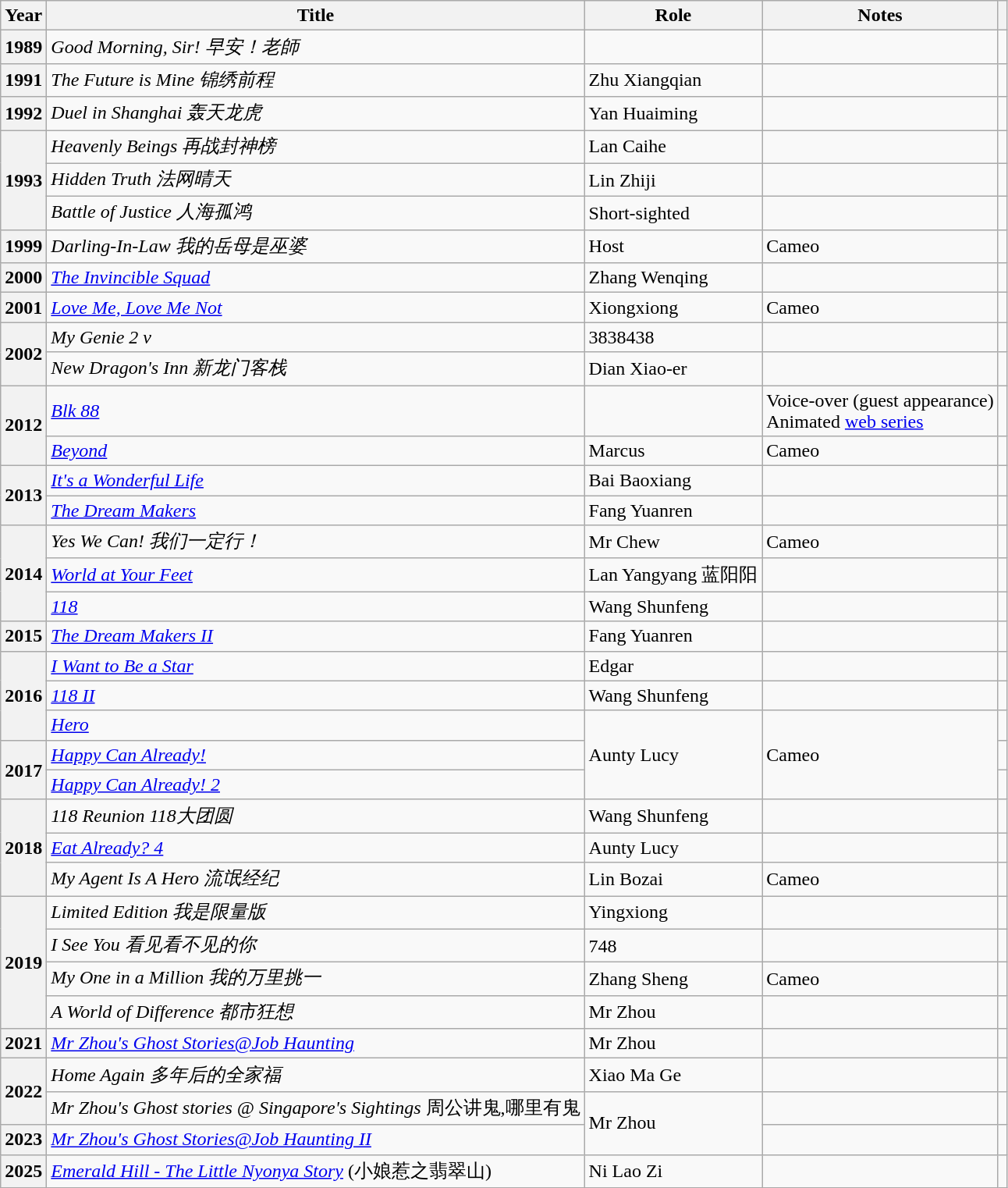<table class="wikitable sortable plainrowheaders">
<tr>
<th scope="col">Year</th>
<th scope="col">Title</th>
<th scope="col">Role</th>
<th scope="col" class="unsortable">Notes</th>
<th scope="col" class="unsortable"></th>
</tr>
<tr>
<th scope="row">1989</th>
<td><em>Good Morning, Sir! 早安！老師</em></td>
<td></td>
<td></td>
<td></td>
</tr>
<tr>
<th scope="row">1991</th>
<td><em>The Future is Mine 锦绣前程</em></td>
<td>Zhu Xiangqian</td>
<td></td>
<td></td>
</tr>
<tr>
<th scope="row">1992</th>
<td><em>Duel in Shanghai 轰天龙虎</em></td>
<td>Yan Huaiming</td>
<td></td>
<td></td>
</tr>
<tr>
<th scope="row" rowspan="3">1993</th>
<td><em>Heavenly Beings 再战封神榜</em></td>
<td>Lan Caihe</td>
<td></td>
<td></td>
</tr>
<tr>
<td><em>Hidden Truth 法网晴天</em></td>
<td>Lin Zhiji</td>
<td></td>
<td></td>
</tr>
<tr>
<td><em>Battle of Justice 人海孤鸿</em></td>
<td>Short-sighted</td>
<td></td>
<td></td>
</tr>
<tr>
<th scope="row">1999</th>
<td><em>Darling-In-Law 我的岳母是巫婆</em></td>
<td>Host</td>
<td>Cameo</td>
<td></td>
</tr>
<tr>
<th scope="row">2000</th>
<td><em><a href='#'>The Invincible Squad</a></em></td>
<td>Zhang Wenqing</td>
<td></td>
<td></td>
</tr>
<tr>
<th scope="row">2001</th>
<td><em><a href='#'>Love Me, Love Me Not</a></em></td>
<td>Xiongxiong</td>
<td>Cameo</td>
<td></td>
</tr>
<tr>
<th scope="row" rowspan="2">2002</th>
<td><em>My Genie 2 v</em></td>
<td>3838438</td>
<td></td>
<td></td>
</tr>
<tr>
<td><em>New Dragon's Inn 新龙门客栈</em></td>
<td>Dian Xiao-er</td>
<td></td>
<td></td>
</tr>
<tr>
<th scope="row" rowspan="2">2012</th>
<td><em><a href='#'>Blk 88</a></em></td>
<td></td>
<td>Voice-over (guest appearance)<br>Animated <a href='#'>web series</a></td>
<td></td>
</tr>
<tr>
<td><em><a href='#'>Beyond</a></em></td>
<td>Marcus</td>
<td>Cameo</td>
<td></td>
</tr>
<tr>
<th scope="row" rowspan="2">2013</th>
<td><em><a href='#'>It's a Wonderful Life</a></em></td>
<td>Bai Baoxiang</td>
<td></td>
<td></td>
</tr>
<tr>
<td><em><a href='#'>The Dream Makers</a></em></td>
<td>Fang Yuanren</td>
<td></td>
<td></td>
</tr>
<tr>
<th scope="row" rowspan="3">2014</th>
<td><em>Yes We Can! 我们一定行！</em></td>
<td>Mr Chew</td>
<td>Cameo</td>
<td></td>
</tr>
<tr>
<td><em><a href='#'>World at Your Feet</a></em></td>
<td>Lan Yangyang 蓝阳阳</td>
<td></td>
<td></td>
</tr>
<tr>
<td><em><a href='#'>118</a></em></td>
<td>Wang Shunfeng</td>
<td></td>
<td></td>
</tr>
<tr>
<th scope="row" rowspan="1">2015</th>
<td><em><a href='#'>The Dream Makers II</a></em></td>
<td>Fang Yuanren</td>
<td></td>
<td></td>
</tr>
<tr>
<th scope="row" rowspan="3">2016</th>
<td><em><a href='#'>I Want to Be a Star</a></em></td>
<td>Edgar</td>
<td></td>
<td></td>
</tr>
<tr>
<td><em><a href='#'>118 II</a></em></td>
<td>Wang Shunfeng</td>
<td></td>
<td></td>
</tr>
<tr>
<td><em><a href='#'>Hero</a></em></td>
<td rowspan="3">Aunty Lucy</td>
<td rowspan="3">Cameo</td>
<td></td>
</tr>
<tr>
<th scope="row" rowspan="2">2017</th>
<td><em><a href='#'>Happy Can Already!</a></em></td>
<td></td>
</tr>
<tr>
<td><em><a href='#'>Happy Can Already! 2</a></em></td>
<td></td>
</tr>
<tr>
<th scope="row" rowspan="3">2018</th>
<td><em>118 Reunion 118大团圆</em></td>
<td>Wang Shunfeng</td>
<td></td>
<td></td>
</tr>
<tr>
<td><em><a href='#'>Eat Already? 4</a></em></td>
<td>Aunty Lucy</td>
<td></td>
<td></td>
</tr>
<tr>
<td><em>My Agent Is A Hero 流氓经纪</em></td>
<td>Lin Bozai</td>
<td>Cameo</td>
<td></td>
</tr>
<tr>
<th scope="row" rowspan="4">2019</th>
<td><em>Limited Edition 我是限量版</em></td>
<td>Yingxiong</td>
<td></td>
<td></td>
</tr>
<tr>
<td><em>I See You 看见看不见的你</em></td>
<td>748 <br></td>
<td></td>
<td></td>
</tr>
<tr>
<td><em>My One in a Million 我的万里挑一</em></td>
<td>Zhang Sheng <br></td>
<td>Cameo</td>
<td></td>
</tr>
<tr>
<td><em>A World of Difference 都市狂想</em></td>
<td>Mr Zhou</td>
<td></td>
<td></td>
</tr>
<tr>
<th scope="row">2021</th>
<td><em><a href='#'>Mr Zhou's Ghost Stories@Job Haunting</a></em></td>
<td>Mr Zhou</td>
<td></td>
<td></td>
</tr>
<tr>
<th scope="row" rowspan="2">2022</th>
<td><em>Home Again 多年后的全家福</em></td>
<td>Xiao Ma Ge</td>
<td></td>
<td></td>
</tr>
<tr>
<td><em>Mr Zhou's Ghost stories @ Singapore's Sightings</em> 周公讲鬼,哪里有鬼</td>
<td rowspan="2">Mr Zhou</td>
<td></td>
<td></td>
</tr>
<tr>
<th scope="row">2023</th>
<td><em><a href='#'>Mr Zhou's Ghost Stories@Job Haunting II</a></em></td>
<td></td>
<td></td>
</tr>
<tr>
<th scope="row">2025</th>
<td><em><a href='#'>Emerald Hill - The Little Nyonya Story</a></em>  (小娘惹之翡翠山)</td>
<td>Ni Lao Zi</td>
<td></td>
<td style="text-align:center"></td>
</tr>
</table>
